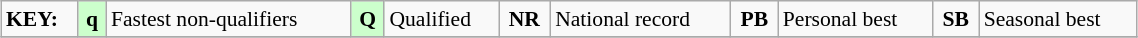<table class="wikitable" style="margin:0.5em auto; font-size:90%;position:relative;" width=60%>
<tr>
<td><strong>KEY:</strong></td>
<td bgcolor=ccffcc align=center><strong>q</strong></td>
<td>Fastest non-qualifiers</td>
<td bgcolor=ccffcc align=center><strong>Q</strong></td>
<td>Qualified</td>
<td align=center><strong>NR</strong></td>
<td>National record</td>
<td align=center><strong>PB</strong></td>
<td>Personal best</td>
<td align=center><strong>SB</strong></td>
<td>Seasonal best</td>
</tr>
<tr>
</tr>
</table>
